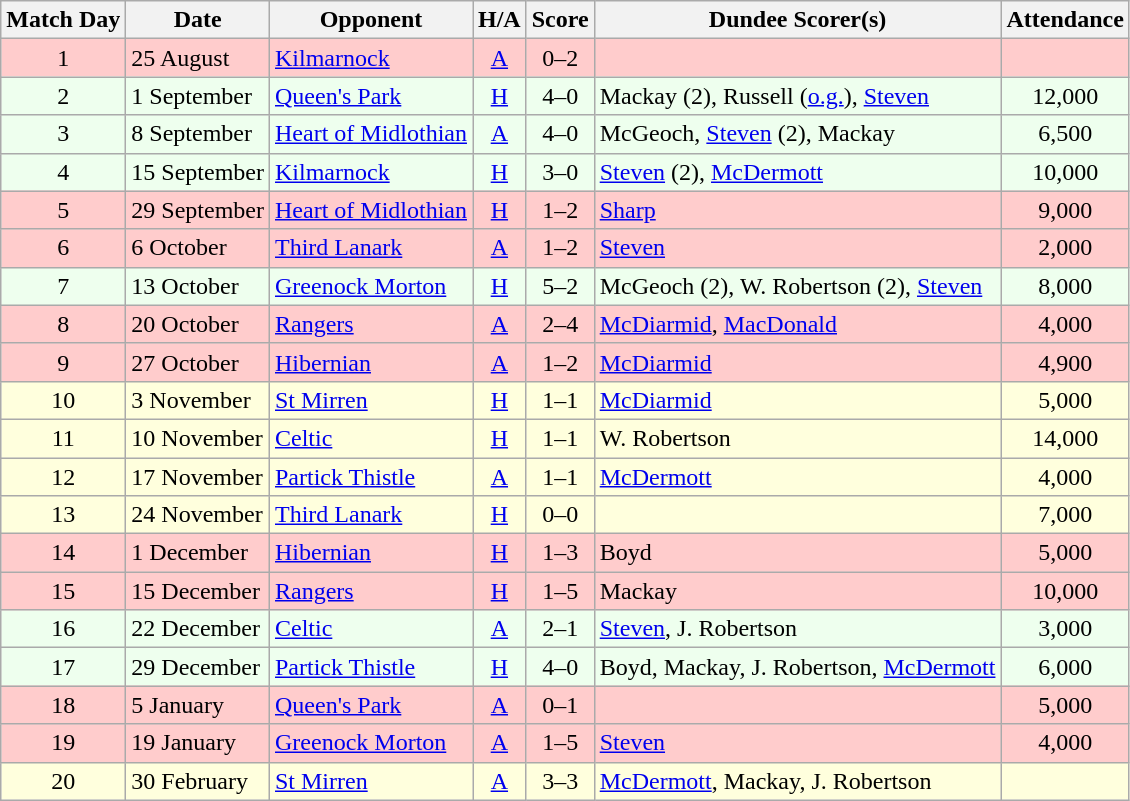<table class="wikitable" style="text-align:center">
<tr>
<th>Match Day</th>
<th>Date</th>
<th>Opponent</th>
<th>H/A</th>
<th>Score</th>
<th>Dundee Scorer(s)</th>
<th>Attendance</th>
</tr>
<tr bgcolor="#FFCCCC">
<td>1</td>
<td align="left">25 August</td>
<td align="left"><a href='#'>Kilmarnock</a></td>
<td><a href='#'>A</a></td>
<td>0–2</td>
<td align="left"></td>
<td></td>
</tr>
<tr bgcolor="#EEFFEE">
<td>2</td>
<td align="left">1 September</td>
<td align="left"><a href='#'>Queen's Park</a></td>
<td><a href='#'>H</a></td>
<td>4–0</td>
<td align="left">Mackay (2), Russell (<a href='#'>o.g.</a>), <a href='#'>Steven</a></td>
<td>12,000</td>
</tr>
<tr bgcolor="#EEFFEE">
<td>3</td>
<td align="left">8 September</td>
<td align="left"><a href='#'>Heart of Midlothian</a></td>
<td><a href='#'>A</a></td>
<td>4–0</td>
<td align="left">McGeoch, <a href='#'>Steven</a> (2), Mackay</td>
<td>6,500</td>
</tr>
<tr bgcolor="#EEFFEE">
<td>4</td>
<td align="left">15 September</td>
<td align="left"><a href='#'>Kilmarnock</a></td>
<td><a href='#'>H</a></td>
<td>3–0</td>
<td align="left"><a href='#'>Steven</a> (2), <a href='#'>McDermott</a></td>
<td>10,000</td>
</tr>
<tr bgcolor="#FFCCCC">
<td>5</td>
<td align="left">29 September</td>
<td align="left"><a href='#'>Heart of Midlothian</a></td>
<td><a href='#'>H</a></td>
<td>1–2</td>
<td align="left"><a href='#'>Sharp</a></td>
<td>9,000</td>
</tr>
<tr bgcolor="#FFCCCC">
<td>6</td>
<td align="left">6 October</td>
<td align="left"><a href='#'>Third Lanark</a></td>
<td><a href='#'>A</a></td>
<td>1–2</td>
<td align="left"><a href='#'>Steven</a></td>
<td>2,000</td>
</tr>
<tr bgcolor="#EEFFEE">
<td>7</td>
<td align="left">13 October</td>
<td align="left"><a href='#'>Greenock Morton</a></td>
<td><a href='#'>H</a></td>
<td>5–2</td>
<td align="left">McGeoch (2), W. Robertson (2), <a href='#'>Steven</a></td>
<td>8,000</td>
</tr>
<tr bgcolor="#FFCCCC">
<td>8</td>
<td align="left">20 October</td>
<td align="left"><a href='#'>Rangers</a></td>
<td><a href='#'>A</a></td>
<td>2–4</td>
<td align="left"><a href='#'>McDiarmid</a>, <a href='#'>MacDonald</a></td>
<td>4,000</td>
</tr>
<tr bgcolor="#FFCCCC">
<td>9</td>
<td align="left">27 October</td>
<td align="left"><a href='#'>Hibernian</a></td>
<td><a href='#'>A</a></td>
<td>1–2</td>
<td align="left"><a href='#'>McDiarmid</a></td>
<td>4,900</td>
</tr>
<tr bgcolor="#FFFFDD">
<td>10</td>
<td align="left">3 November</td>
<td align="left"><a href='#'>St Mirren</a></td>
<td><a href='#'>H</a></td>
<td>1–1</td>
<td align="left"><a href='#'>McDiarmid</a></td>
<td>5,000</td>
</tr>
<tr bgcolor="#FFFFDD">
<td>11</td>
<td align="left">10 November</td>
<td align="left"><a href='#'>Celtic</a></td>
<td><a href='#'>H</a></td>
<td>1–1</td>
<td align="left">W. Robertson</td>
<td>14,000</td>
</tr>
<tr bgcolor="#FFFFDD">
<td>12</td>
<td align="left">17 November</td>
<td align="left"><a href='#'>Partick Thistle</a></td>
<td><a href='#'>A</a></td>
<td>1–1</td>
<td align="left"><a href='#'>McDermott</a></td>
<td>4,000</td>
</tr>
<tr bgcolor="#FFFFDD">
<td>13</td>
<td align="left">24 November</td>
<td align="left"><a href='#'>Third Lanark</a></td>
<td><a href='#'>H</a></td>
<td>0–0</td>
<td align="left"></td>
<td>7,000</td>
</tr>
<tr bgcolor="#FFCCCC">
<td>14</td>
<td align="left">1 December</td>
<td align="left"><a href='#'>Hibernian</a></td>
<td><a href='#'>H</a></td>
<td>1–3</td>
<td align="left">Boyd</td>
<td>5,000</td>
</tr>
<tr bgcolor="#FFCCCC">
<td>15</td>
<td align="left">15 December</td>
<td align="left"><a href='#'>Rangers</a></td>
<td><a href='#'>H</a></td>
<td>1–5</td>
<td align="left">Mackay</td>
<td>10,000</td>
</tr>
<tr bgcolor="#EEFFEE">
<td>16</td>
<td align="left">22 December</td>
<td align="left"><a href='#'>Celtic</a></td>
<td><a href='#'>A</a></td>
<td>2–1</td>
<td align="left"><a href='#'>Steven</a>, J. Robertson</td>
<td>3,000</td>
</tr>
<tr bgcolor="#EEFFEE">
<td>17</td>
<td align="left">29 December</td>
<td align="left"><a href='#'>Partick Thistle</a></td>
<td><a href='#'>H</a></td>
<td>4–0</td>
<td align="left">Boyd, Mackay, J. Robertson, <a href='#'>McDermott</a></td>
<td>6,000</td>
</tr>
<tr bgcolor="#FFCCCC">
<td>18</td>
<td align="left">5 January</td>
<td align="left"><a href='#'>Queen's Park</a></td>
<td><a href='#'>A</a></td>
<td>0–1</td>
<td align="left"></td>
<td>5,000</td>
</tr>
<tr bgcolor="#FFCCCC">
<td>19</td>
<td align="left">19 January</td>
<td align="left"><a href='#'>Greenock Morton</a></td>
<td><a href='#'>A</a></td>
<td>1–5</td>
<td align="left"><a href='#'>Steven</a></td>
<td>4,000</td>
</tr>
<tr bgcolor="#FFFFDD">
<td>20</td>
<td align="left">30 February</td>
<td align="left"><a href='#'>St Mirren</a></td>
<td><a href='#'>A</a></td>
<td>3–3</td>
<td align="left"><a href='#'>McDermott</a>, Mackay, J. Robertson</td>
<td></td>
</tr>
</table>
